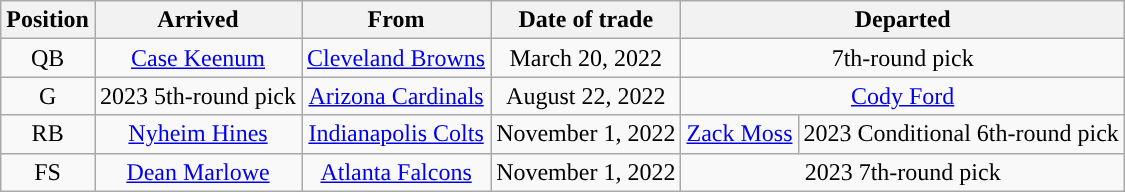<table class="wikitable sortable" style="text-align: center">
<tr>
<th>Position</th>
<th>Arrived</th>
<th>From</th>
<th>Date of trade</th>
<th colspan=2>Departed</th>
</tr>
<tr>
<td>QB</td>
<td><a href='#'>Case Keenum</a></td>
<td><a href='#'>Cleveland Browns</a></td>
<td>March 20, 2022</td>
<td colspan=2>7th-round pick</td>
</tr>
<tr>
<td>G</td>
<td>2023 5th-round pick</td>
<td><a href='#'>Arizona Cardinals</a></td>
<td>August 22, 2022</td>
<td colspan=2><a href='#'>Cody Ford</a></td>
</tr>
<tr>
<td>RB</td>
<td><a href='#'>Nyheim Hines</a></td>
<td><a href='#'>Indianapolis Colts</a></td>
<td>November 1, 2022</td>
<td><a href='#'>Zack Moss</a></td>
<td>2023 Conditional 6th-round pick</td>
</tr>
<tr>
<td>FS</td>
<td><a href='#'>Dean Marlowe</a></td>
<td><a href='#'>Atlanta Falcons</a></td>
<td>November 1, 2022</td>
<td colspan=2>2023 7th-round pick</td>
</tr>
</table>
